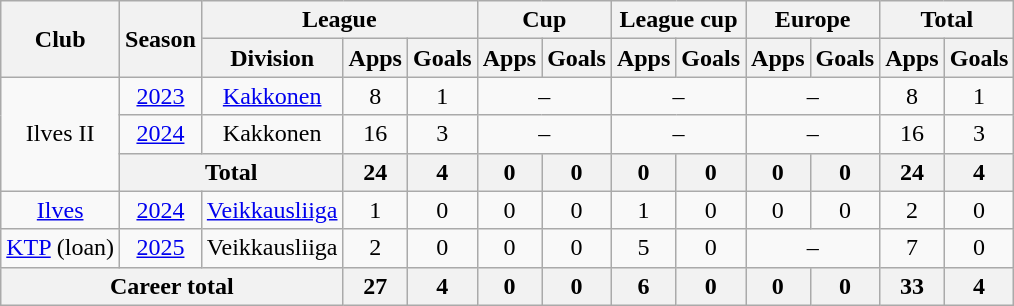<table class="wikitable" style="text-align:center">
<tr>
<th rowspan="2">Club</th>
<th rowspan="2">Season</th>
<th colspan="3">League</th>
<th colspan="2">Cup</th>
<th colspan="2">League cup</th>
<th colspan="2">Europe</th>
<th colspan="2">Total</th>
</tr>
<tr>
<th>Division</th>
<th>Apps</th>
<th>Goals</th>
<th>Apps</th>
<th>Goals</th>
<th>Apps</th>
<th>Goals</th>
<th>Apps</th>
<th>Goals</th>
<th>Apps</th>
<th>Goals</th>
</tr>
<tr>
<td rowspan=3>Ilves II</td>
<td><a href='#'>2023</a></td>
<td><a href='#'>Kakkonen</a></td>
<td>8</td>
<td>1</td>
<td colspan=2>–</td>
<td colspan=2>–</td>
<td colspan=2>–</td>
<td>8</td>
<td>1</td>
</tr>
<tr>
<td><a href='#'>2024</a></td>
<td>Kakkonen</td>
<td>16</td>
<td>3</td>
<td colspan=2>–</td>
<td colspan=2>–</td>
<td colspan=2>–</td>
<td>16</td>
<td>3</td>
</tr>
<tr>
<th colspan=2>Total</th>
<th>24</th>
<th>4</th>
<th>0</th>
<th>0</th>
<th>0</th>
<th>0</th>
<th>0</th>
<th>0</th>
<th>24</th>
<th>4</th>
</tr>
<tr>
<td><a href='#'>Ilves</a></td>
<td><a href='#'>2024</a></td>
<td><a href='#'>Veikkausliiga</a></td>
<td>1</td>
<td>0</td>
<td>0</td>
<td>0</td>
<td>1</td>
<td>0</td>
<td>0</td>
<td>0</td>
<td>2</td>
<td>0</td>
</tr>
<tr>
<td><a href='#'>KTP</a> (loan)</td>
<td><a href='#'>2025</a></td>
<td>Veikkausliiga</td>
<td>2</td>
<td>0</td>
<td>0</td>
<td>0</td>
<td>5</td>
<td>0</td>
<td colspan=2>–</td>
<td>7</td>
<td>0</td>
</tr>
<tr>
<th colspan="3">Career total</th>
<th>27</th>
<th>4</th>
<th>0</th>
<th>0</th>
<th>6</th>
<th>0</th>
<th>0</th>
<th>0</th>
<th>33</th>
<th>4</th>
</tr>
</table>
